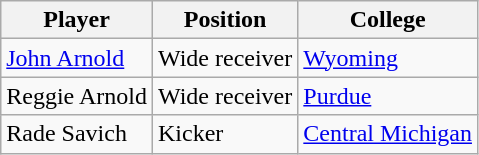<table class="wikitable">
<tr>
<th>Player</th>
<th>Position</th>
<th>College</th>
</tr>
<tr>
<td><a href='#'>John Arnold</a></td>
<td>Wide receiver</td>
<td><a href='#'>Wyoming</a></td>
</tr>
<tr>
<td>Reggie Arnold</td>
<td>Wide receiver</td>
<td><a href='#'>Purdue</a></td>
</tr>
<tr>
<td>Rade Savich</td>
<td>Kicker</td>
<td><a href='#'>Central Michigan</a></td>
</tr>
</table>
